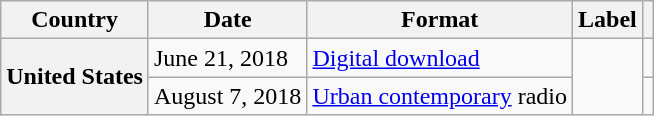<table class="wikitable plainrowheaders">
<tr>
<th scope="col">Country</th>
<th scope="col">Date</th>
<th scope="col">Format</th>
<th scope="col">Label</th>
<th scope="col"></th>
</tr>
<tr>
<th scope="row" rowspan="2">United States</th>
<td>June 21, 2018</td>
<td><a href='#'>Digital download</a></td>
<td rowspan="2"></td>
<td></td>
</tr>
<tr>
<td>August 7, 2018</td>
<td><a href='#'>Urban contemporary</a> radio</td>
<td></td>
</tr>
</table>
